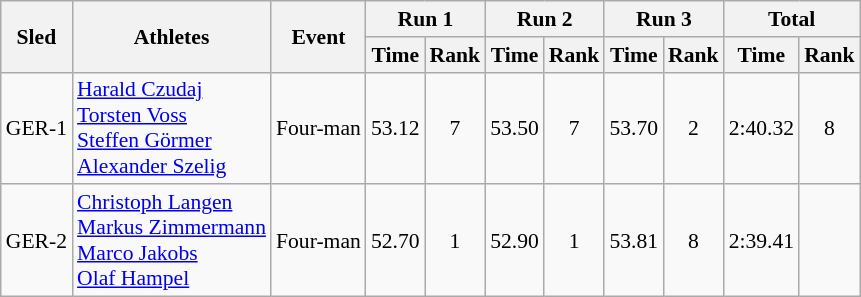<table class="wikitable"  border="1" style="font-size:90%">
<tr>
<th rowspan="2">Sled</th>
<th rowspan="2">Athletes</th>
<th rowspan="2">Event</th>
<th colspan="2">Run 1</th>
<th colspan="2">Run 2</th>
<th colspan="2">Run 3</th>
<th colspan="2">Total</th>
</tr>
<tr>
<th>Time</th>
<th>Rank</th>
<th>Time</th>
<th>Rank</th>
<th>Time</th>
<th>Rank</th>
<th>Time</th>
<th>Rank</th>
</tr>
<tr>
<td align="center">GER-1</td>
<td><a href='#'>Harald Czudaj</a><br><a href='#'>Torsten Voss</a><br><a href='#'>Steffen Görmer</a><br><a href='#'>Alexander Szelig</a></td>
<td>Four-man</td>
<td align="center">53.12</td>
<td align="center">7</td>
<td align="center">53.50</td>
<td align="center">7</td>
<td align="center">53.70</td>
<td align="center">2</td>
<td align="center">2:40.32</td>
<td align="center">8</td>
</tr>
<tr>
<td align="center">GER-2</td>
<td><a href='#'>Christoph Langen</a><br><a href='#'>Markus Zimmermann</a><br><a href='#'>Marco Jakobs</a><br><a href='#'>Olaf Hampel</a></td>
<td>Four-man</td>
<td align="center">52.70</td>
<td align="center">1</td>
<td align="center">52.90</td>
<td align="center">1</td>
<td align="center">53.81</td>
<td align="center">8</td>
<td align="center">2:39.41</td>
<td align="center"></td>
</tr>
</table>
